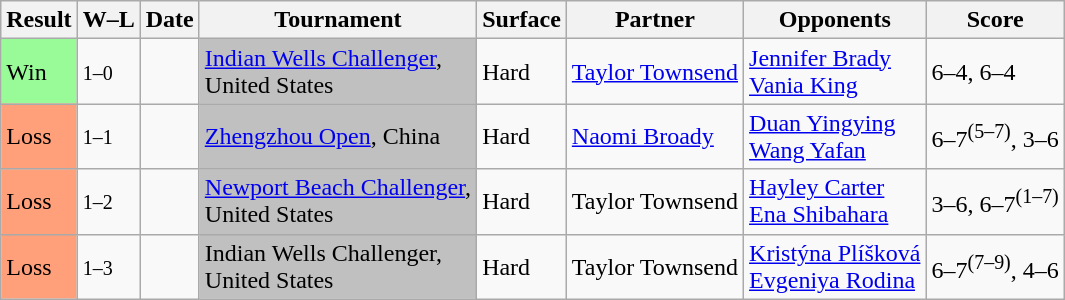<table class="sortable wikitable">
<tr>
<th>Result</th>
<th class="unsortable">W–L</th>
<th>Date</th>
<th>Tournament</th>
<th>Surface</th>
<th>Partner</th>
<th>Opponents</th>
<th class="unsortable">Score</th>
</tr>
<tr>
<td bgcolor=98fb98>Win</td>
<td><small>1–0</small></td>
<td><a href='#'></a></td>
<td bgcolor=silver><a href='#'>Indian Wells Challenger</a>, <br>United States</td>
<td>Hard</td>
<td> <a href='#'>Taylor Townsend</a></td>
<td> <a href='#'>Jennifer Brady</a> <br>  <a href='#'>Vania King</a></td>
<td>6–4, 6–4</td>
</tr>
<tr>
<td style="background:#FFA07A;">Loss</td>
<td><small>1–1</small></td>
<td><a href='#'></a></td>
<td bgcolor=silver><a href='#'>Zhengzhou Open</a>, China</td>
<td>Hard</td>
<td> <a href='#'>Naomi Broady</a></td>
<td> <a href='#'>Duan Yingying</a> <br>  <a href='#'>Wang Yafan</a></td>
<td>6–7<sup>(5–7)</sup>, 3–6</td>
</tr>
<tr>
<td bgcolor=FFA07A>Loss</td>
<td><small>1–2</small></td>
<td><a href='#'></a></td>
<td bgcolor=silver><a href='#'>Newport Beach Challenger</a>, <br>United States</td>
<td>Hard</td>
<td> Taylor Townsend</td>
<td> <a href='#'>Hayley Carter</a> <br>  <a href='#'>Ena Shibahara</a></td>
<td>3–6, 6–7<sup>(1–7)</sup></td>
</tr>
<tr>
<td bgcolor=FFA07A>Loss</td>
<td><small>1–3</small></td>
<td><a href='#'></a></td>
<td bgcolor=silver>Indian Wells Challenger, <br>United States</td>
<td>Hard</td>
<td> Taylor Townsend</td>
<td> <a href='#'>Kristýna Plíšková</a> <br>  <a href='#'>Evgeniya Rodina</a></td>
<td>6–7<sup>(7–9)</sup>, 4–6</td>
</tr>
</table>
